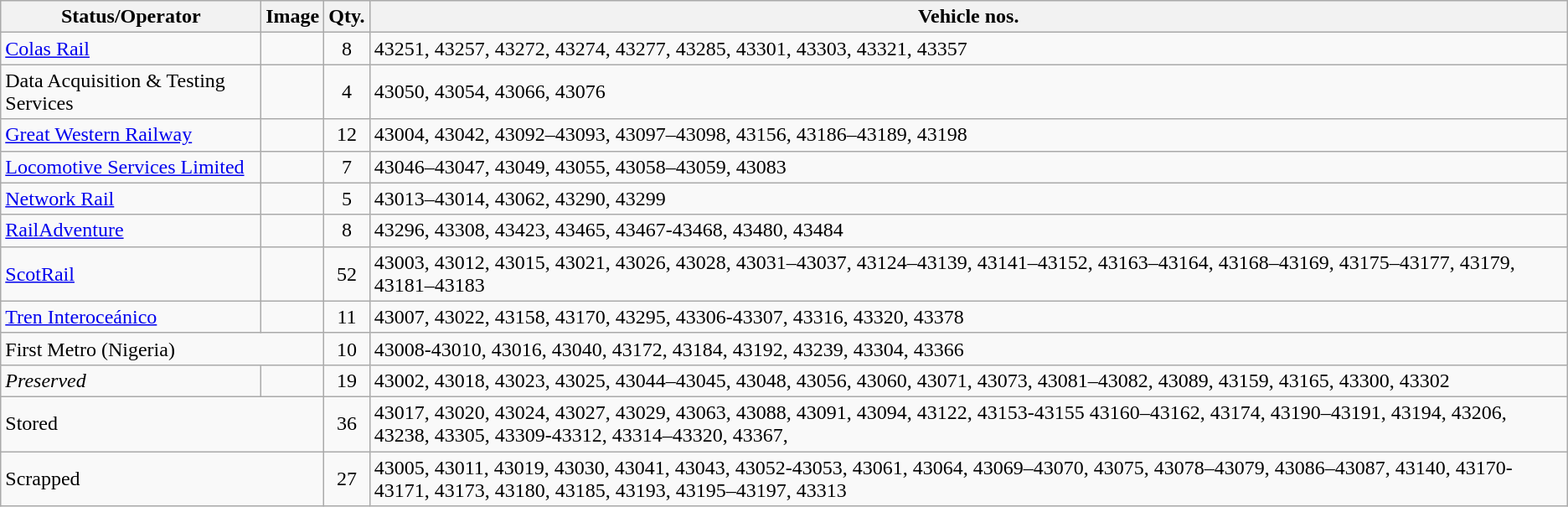<table class="wikitable mw-collapsible">
<tr>
<th>Status/Operator</th>
<th>Image</th>
<th>Qty.</th>
<th>Vehicle nos.</th>
</tr>
<tr>
<td><a href='#'>Colas Rail</a></td>
<td></td>
<td align=center>8</td>
<td>43251, 43257, 43272, 43274, 43277, 43285, 43301, 43303, 43321, 43357</td>
</tr>
<tr>
<td>Data Acquisition & Testing Services</td>
<td></td>
<td align=center>4</td>
<td>43050, 43054, 43066, 43076</td>
</tr>
<tr>
<td><a href='#'>Great Western Railway</a></td>
<td></td>
<td align=center>12</td>
<td>43004, 43042, 43092–43093, 43097–43098, 43156, 43186–43189, 43198</td>
</tr>
<tr>
<td><a href='#'>Locomotive Services Limited</a></td>
<td></td>
<td align=center>7</td>
<td>43046–43047, 43049, 43055, 43058–43059, 43083</td>
</tr>
<tr>
<td><a href='#'>Network Rail</a></td>
<td></td>
<td align=center>5</td>
<td>43013–43014, 43062, 43290, 43299</td>
</tr>
<tr>
<td><a href='#'>RailAdventure</a></td>
<td></td>
<td align=center>8</td>
<td>43296, 43308, 43423, 43465, 43467-43468, 43480, 43484</td>
</tr>
<tr>
<td><a href='#'>ScotRail</a></td>
<td></td>
<td align=center>52</td>
<td>43003, 43012, 43015, 43021, 43026, 43028, 43031–43037, 43124–43139, 43141–43152, 43163–43164, 43168–43169, 43175–43177, 43179, 43181–43183</td>
</tr>
<tr>
<td><a href='#'>Tren Interoceánico</a></td>
<td></td>
<td align=center>11</td>
<td>43007, 43022, 43158, 43170, 43295, 43306-43307, 43316, 43320, 43378</td>
</tr>
<tr>
<td colspan="2">First Metro (Nigeria)</td>
<td align=center>10</td>
<td>43008-43010, 43016, 43040, 43172, 43184, 43192, 43239, 43304, 43366</td>
</tr>
<tr>
<td><em>Preserved</em></td>
<td></td>
<td align=center>19</td>
<td>43002, 43018, 43023, 43025, 43044–43045, 43048, 43056, 43060, 43071, 43073, 43081–43082, 43089, 43159, 43165, 43300, 43302</td>
</tr>
<tr>
<td colspan=2>Stored</td>
<td align=center>36</td>
<td>43017, 43020, 43024, 43027, 43029, 43063, 43088, 43091, 43094, 43122, 43153-43155 43160–43162, 43174, 43190–43191, 43194, 43206, 43238, 43305, 43309-43312, 43314–43320, 43367,</td>
</tr>
<tr>
<td colspan=2>Scrapped</td>
<td align=center>27</td>
<td>43005, 43011, 43019, 43030, 43041, 43043, 43052-43053, 43061, 43064, 43069–43070, 43075, 43078–43079, 43086–43087, 43140, 43170-43171, 43173, 43180, 43185, 43193, 43195–43197, 43313</td>
</tr>
</table>
